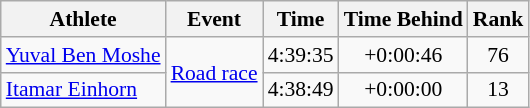<table class="wikitable" style="font-size:90%; text-align:center;">
<tr>
<th>Athlete</th>
<th>Event</th>
<th>Time</th>
<th>Time Behind</th>
<th>Rank</th>
</tr>
<tr>
<td align=left><a href='#'>Yuval Ben Moshe</a></td>
<td align=left rowspan=2><a href='#'>Road race</a></td>
<td>4:39:35</td>
<td>+0:00:46</td>
<td>76</td>
</tr>
<tr>
<td align=left><a href='#'>Itamar Einhorn</a></td>
<td>4:38:49</td>
<td>+0:00:00</td>
<td>13</td>
</tr>
</table>
